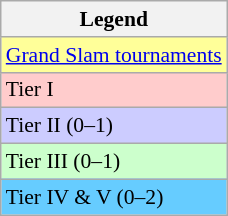<table class=wikitable style="font-size:90%;">
<tr>
<th>Legend</th>
</tr>
<tr>
<td align="center" bgcolor="#ffff99" colspan="2"><a href='#'>Grand Slam tournaments</a></td>
</tr>
<tr>
<td bgcolor="#ffcccc">Tier I</td>
</tr>
<tr>
<td bgcolor="#ccccff">Tier II (0–1)</td>
</tr>
<tr>
<td bgcolor="#ccffcc">Tier III (0–1)</td>
</tr>
<tr>
<td bgcolor="#66ccff">Tier IV & V (0–2)</td>
</tr>
</table>
